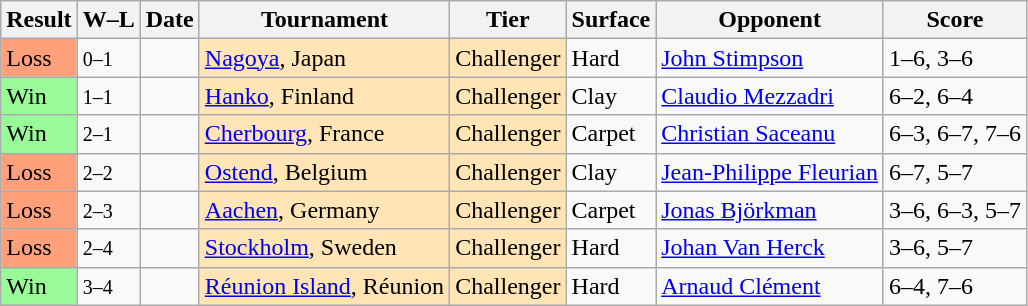<table class="sortable wikitable">
<tr>
<th>Result</th>
<th class="unsortable">W–L</th>
<th>Date</th>
<th>Tournament</th>
<th>Tier</th>
<th>Surface</th>
<th>Opponent</th>
<th class="unsortable">Score</th>
</tr>
<tr>
<td style="background:#ffa07a;">Loss</td>
<td><small>0–1</small></td>
<td></td>
<td style="background:moccasin;"><a href='#'>Nagoya</a>, Japan</td>
<td style="background:moccasin;">Challenger</td>
<td>Hard</td>
<td> <a href='#'>John Stimpson</a></td>
<td>1–6, 3–6</td>
</tr>
<tr>
<td style="background:#98fb98;">Win</td>
<td><small>1–1</small></td>
<td></td>
<td style="background:moccasin;"><a href='#'>Hanko</a>, Finland</td>
<td style="background:moccasin;">Challenger</td>
<td>Clay</td>
<td> <a href='#'>Claudio Mezzadri</a></td>
<td>6–2, 6–4</td>
</tr>
<tr>
<td style="background:#98fb98;">Win</td>
<td><small>2–1</small></td>
<td></td>
<td style="background:moccasin;"><a href='#'>Cherbourg</a>, France</td>
<td style="background:moccasin;">Challenger</td>
<td>Carpet</td>
<td> <a href='#'>Christian Saceanu</a></td>
<td>6–3, 6–7, 7–6</td>
</tr>
<tr>
<td style="background:#ffa07a;">Loss</td>
<td><small>2–2</small></td>
<td></td>
<td style="background:moccasin;"><a href='#'>Ostend</a>, Belgium</td>
<td style="background:moccasin;">Challenger</td>
<td>Clay</td>
<td> <a href='#'>Jean-Philippe Fleurian</a></td>
<td>6–7, 5–7</td>
</tr>
<tr>
<td style="background:#ffa07a;">Loss</td>
<td><small>2–3</small></td>
<td></td>
<td style="background:moccasin;"><a href='#'>Aachen</a>, Germany</td>
<td style="background:moccasin;">Challenger</td>
<td>Carpet</td>
<td> <a href='#'>Jonas Björkman</a></td>
<td>3–6, 6–3, 5–7</td>
</tr>
<tr>
<td style="background:#ffa07a;">Loss</td>
<td><small>2–4</small></td>
<td></td>
<td style="background:moccasin;"><a href='#'>Stockholm</a>, Sweden</td>
<td style="background:moccasin;">Challenger</td>
<td>Hard</td>
<td> <a href='#'>Johan Van Herck</a></td>
<td>3–6, 5–7</td>
</tr>
<tr>
<td style="background:#98fb98;">Win</td>
<td><small>3–4</small></td>
<td></td>
<td style="background:moccasin;"><a href='#'>Réunion Island</a>, Réunion</td>
<td style="background:moccasin;">Challenger</td>
<td>Hard</td>
<td> <a href='#'>Arnaud Clément</a></td>
<td>6–4, 7–6</td>
</tr>
</table>
